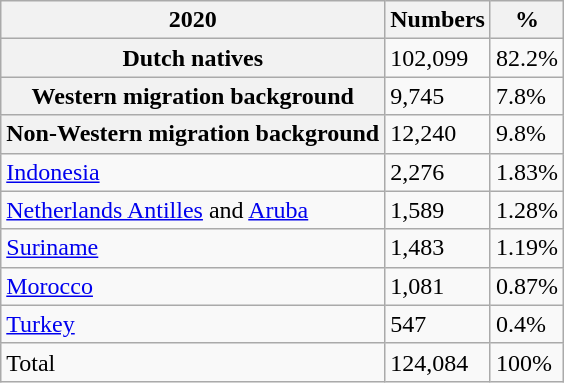<table class="wikitable">
<tr>
<th>2020</th>
<th>Numbers</th>
<th>%</th>
</tr>
<tr>
<th>Dutch natives</th>
<td>102,099</td>
<td>82.2%</td>
</tr>
<tr>
<th>Western migration background</th>
<td>9,745</td>
<td>7.8%</td>
</tr>
<tr>
<th>Non-Western migration background</th>
<td>12,240</td>
<td>9.8%</td>
</tr>
<tr>
<td><a href='#'>Indonesia</a></td>
<td>2,276</td>
<td>1.83%</td>
</tr>
<tr>
<td><a href='#'>Netherlands Antilles</a> and <a href='#'>Aruba</a></td>
<td>1,589</td>
<td>1.28%</td>
</tr>
<tr>
<td><a href='#'>Suriname</a></td>
<td>1,483</td>
<td>1.19%</td>
</tr>
<tr>
<td><a href='#'>Morocco</a></td>
<td>1,081</td>
<td>0.87%</td>
</tr>
<tr>
<td><a href='#'>Turkey</a></td>
<td>547</td>
<td>0.4%</td>
</tr>
<tr>
<td>Total</td>
<td>124,084</td>
<td>100%</td>
</tr>
</table>
